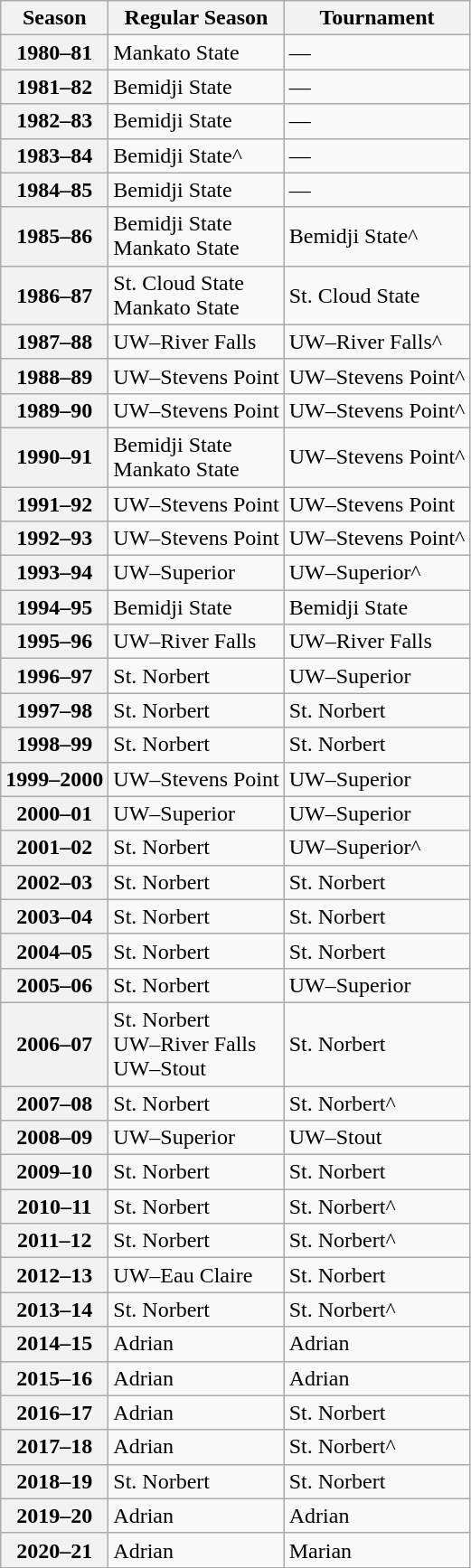<table class="wikitable">
<tr>
<th scope="col">Season</th>
<th scope="col">Regular Season</th>
<th scope="col">Tournament</th>
</tr>
<tr>
<th scope="row">1980–81</th>
<td>Mankato State</td>
<td>—</td>
</tr>
<tr>
<th scope="row">1981–82</th>
<td>Bemidji State</td>
<td>—</td>
</tr>
<tr>
<th scope="row">1982–83</th>
<td>Bemidji State</td>
<td>—</td>
</tr>
<tr>
<th scope="row">1983–84</th>
<td>Bemidji State^</td>
<td>—</td>
</tr>
<tr>
<th scope="row">1984–85</th>
<td>Bemidji State</td>
<td>—</td>
</tr>
<tr>
<th scope="row">1985–86</th>
<td>Bemidji State<br>Mankato State</td>
<td>Bemidji State^</td>
</tr>
<tr>
<th scope="row">1986–87</th>
<td>St. Cloud State<br>Mankato State</td>
<td>St. Cloud State</td>
</tr>
<tr>
<th scope="row">1987–88</th>
<td>UW–River Falls</td>
<td>UW–River Falls^</td>
</tr>
<tr>
<th scope="row">1988–89</th>
<td>UW–Stevens Point</td>
<td>UW–Stevens Point^</td>
</tr>
<tr>
<th scope="row">1989–90</th>
<td>UW–Stevens Point</td>
<td>UW–Stevens Point^</td>
</tr>
<tr>
<th scope="row">1990–91</th>
<td>Bemidji State<br>Mankato State</td>
<td>UW–Stevens Point^</td>
</tr>
<tr>
<th scope="row">1991–92</th>
<td>UW–Stevens Point</td>
<td>UW–Stevens Point</td>
</tr>
<tr>
<th scope="row">1992–93</th>
<td>UW–Stevens Point</td>
<td>UW–Stevens Point^</td>
</tr>
<tr>
<th scope="row">1993–94</th>
<td>UW–Superior</td>
<td>UW–Superior^</td>
</tr>
<tr>
<th scope="row">1994–95</th>
<td>Bemidji State</td>
<td>Bemidji State</td>
</tr>
<tr>
<th scope="row">1995–96</th>
<td>UW–River Falls</td>
<td>UW–River Falls</td>
</tr>
<tr>
<th scope="row">1996–97</th>
<td>St. Norbert</td>
<td>UW–Superior</td>
</tr>
<tr>
<th scope="row">1997–98</th>
<td>St. Norbert</td>
<td>St. Norbert</td>
</tr>
<tr>
<th scope="row">1998–99</th>
<td>St. Norbert</td>
<td>St. Norbert</td>
</tr>
<tr>
<th scope="row">1999–2000</th>
<td>UW–Stevens Point</td>
<td>UW–Superior</td>
</tr>
<tr>
<th scope="row">2000–01</th>
<td>UW–Superior</td>
<td>UW–Superior</td>
</tr>
<tr>
<th scope="row">2001–02</th>
<td>St. Norbert</td>
<td>UW–Superior^</td>
</tr>
<tr>
<th scope="row">2002–03</th>
<td>St. Norbert</td>
<td>St. Norbert</td>
</tr>
<tr>
<th scope="row">2003–04</th>
<td>St. Norbert</td>
<td>St. Norbert</td>
</tr>
<tr>
<th scope="row">2004–05</th>
<td>St. Norbert</td>
<td>St. Norbert</td>
</tr>
<tr>
<th scope="row">2005–06</th>
<td>St. Norbert</td>
<td>UW–Superior</td>
</tr>
<tr>
<th scope="row">2006–07</th>
<td>St. Norbert<br>UW–River Falls<br>UW–Stout</td>
<td>St. Norbert</td>
</tr>
<tr>
<th scope="row">2007–08</th>
<td>St. Norbert</td>
<td>St. Norbert^</td>
</tr>
<tr>
<th wscope="row">2008–09</th>
<td>UW–Superior</td>
<td>UW–Stout</td>
</tr>
<tr>
<th scope="row">2009–10</th>
<td>St. Norbert</td>
<td>St. Norbert</td>
</tr>
<tr>
<th scope="row">2010–11</th>
<td>St. Norbert</td>
<td>St. Norbert^</td>
</tr>
<tr>
<th scope="row">2011–12</th>
<td>St. Norbert</td>
<td>St. Norbert^</td>
</tr>
<tr>
<th scope="row">2012–13</th>
<td>UW–Eau Claire</td>
<td>St. Norbert</td>
</tr>
<tr>
<th scope="row">2013–14</th>
<td>St. Norbert</td>
<td>St. Norbert^</td>
</tr>
<tr>
<th scope="row">2014–15</th>
<td>Adrian</td>
<td>Adrian</td>
</tr>
<tr>
<th scope="row">2015–16</th>
<td>Adrian</td>
<td>Adrian</td>
</tr>
<tr>
<th scope="row">2016–17</th>
<td>Adrian</td>
<td>St. Norbert</td>
</tr>
<tr>
<th scope="row">2017–18</th>
<td>Adrian</td>
<td>St. Norbert^</td>
</tr>
<tr>
<th scope="row">2018–19</th>
<td>St. Norbert</td>
<td>St. Norbert</td>
</tr>
<tr>
<th scope="row">2019–20</th>
<td>Adrian</td>
<td>Adrian</td>
</tr>
<tr>
<th scope="row">2020–21</th>
<td>Adrian</td>
<td>Marian</td>
</tr>
</table>
